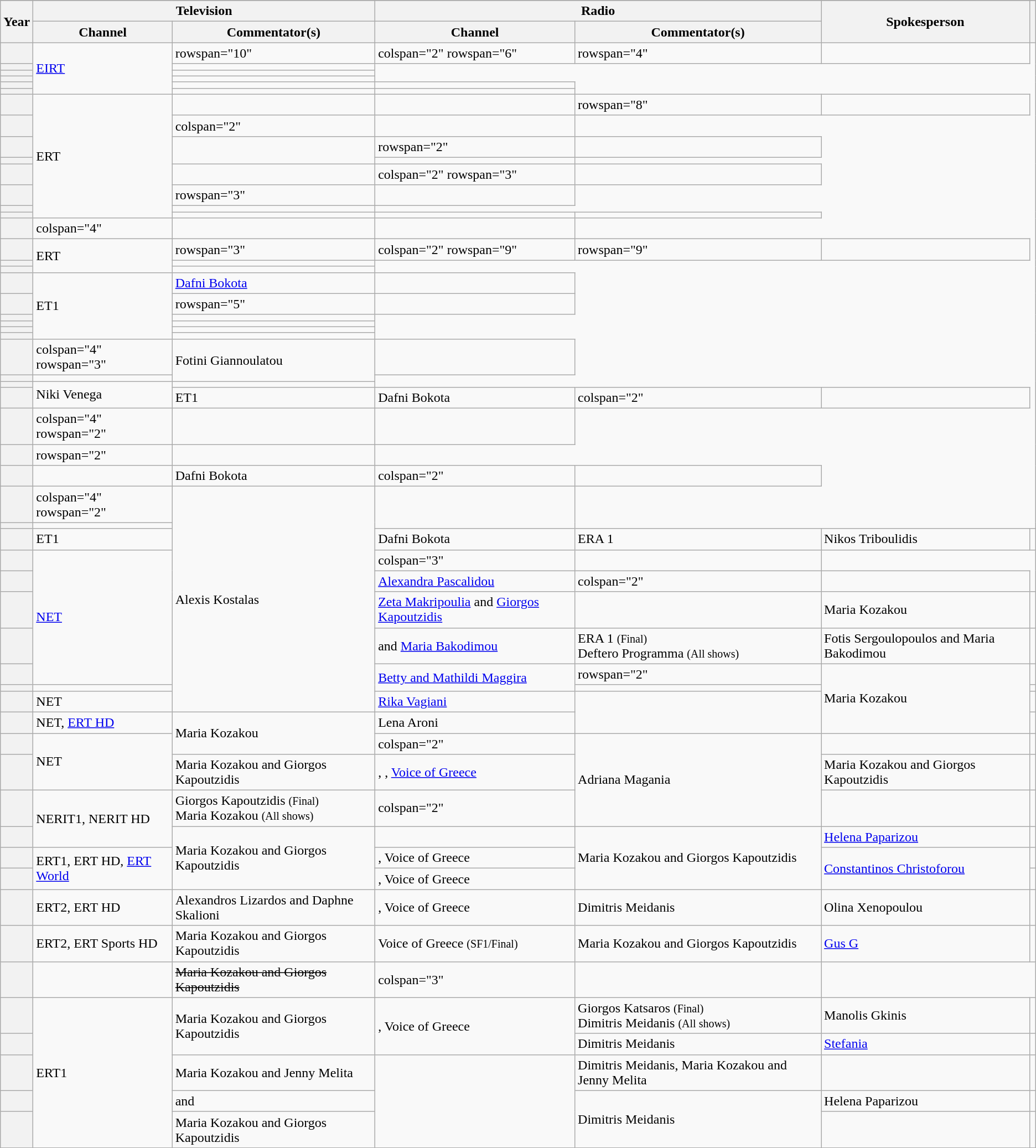<table class="wikitable plainrowheaders sticky-header">
<tr>
</tr>
<tr>
<th rowspan="2">Year</th>
<th colspan="2">Television</th>
<th colspan="2">Radio</th>
<th rowspan="2">Spokesperson</th>
<th rowspan="2" class="unsortable"></th>
</tr>
<tr>
<th>Channel</th>
<th>Commentator(s)</th>
<th>Channel</th>
<th>Commentator(s)</th>
</tr>
<tr>
<th scope="row"></th>
<td rowspan="6"><a href='#'>EIRT</a></td>
<td>rowspan="10" </td>
<td>colspan="2" rowspan="6" </td>
<td>rowspan="4" </td>
<td style="text-align:center"></td>
</tr>
<tr>
<th scope="row"></th>
<td style="text-align:center"></td>
</tr>
<tr>
<th scope="row"></th>
<td style="text-align:center"></td>
</tr>
<tr>
<th scope="row"></th>
<td style="text-align:center"></td>
</tr>
<tr>
<th scope="row"></th>
<td></td>
<td style="text-align:center"></td>
</tr>
<tr>
<th scope="row"></th>
<td></td>
<td style="text-align:center"></td>
</tr>
<tr>
<th scope="row"></th>
<td rowspan="8">ERT</td>
<td></td>
<td></td>
<td>rowspan="8" </td>
<td style="text-align:center"></td>
</tr>
<tr>
<th scope="row"></th>
<td>colspan="2" </td>
<td style="text-align:center"></td>
</tr>
<tr>
<th scope="row"></th>
<td rowspan="2"></td>
<td>rowspan="2" </td>
<td style="text-align:center"></td>
</tr>
<tr>
<th scope="row"></th>
<td style="text-align:center"></td>
</tr>
<tr>
<th scope="row"></th>
<td></td>
<td>colspan="2" rowspan="3" </td>
<td style="text-align:center"></td>
</tr>
<tr>
<th scope="row"></th>
<td>rowspan="3" </td>
<td style="text-align:center"></td>
</tr>
<tr>
<th scope="row"></th>
<td></td>
</tr>
<tr>
<th scope="row"></th>
<td></td>
<td></td>
<td style="text-align:center"></td>
</tr>
<tr>
<th scope="row"></th>
<td>colspan="4" </td>
<td></td>
<td></td>
</tr>
<tr>
<th scope="row"></th>
<td rowspan="3">ERT</td>
<td>rowspan="3" </td>
<td>colspan="2" rowspan="9" </td>
<td>rowspan="9" </td>
<td style="text-align:center"></td>
</tr>
<tr>
<th scope="row"></th>
<td></td>
</tr>
<tr>
<th scope="row"></th>
<td style="text-align:center"></td>
</tr>
<tr>
<th scope="row"></th>
<td rowspan="6">ET1</td>
<td><a href='#'>Dafni Bokota</a></td>
<td style="text-align:center"></td>
</tr>
<tr>
<th scope="row"></th>
<td>rowspan="5" </td>
<td style="text-align:center"></td>
</tr>
<tr>
<th scope="row"></th>
<td style="text-align:center"></td>
</tr>
<tr>
<th scope="row"></th>
<td style="text-align:center"></td>
</tr>
<tr>
<th scope="row"></th>
<td style="text-align:center"></td>
</tr>
<tr>
<th scope="row"></th>
<td style="text-align:center"></td>
</tr>
<tr>
<th scope="row"></th>
<td>colspan="4" rowspan="3" </td>
<td rowspan="2">Fotini Giannoulatou</td>
<td style="text-align:center"></td>
</tr>
<tr>
<th scope="row"></th>
<td style="text-align:center"></td>
</tr>
<tr>
<th scope="row"></th>
<td rowspan="2">Niki Venega</td>
<td style="text-align:center"></td>
</tr>
<tr>
<th scope="row"></th>
<td>ET1</td>
<td>Dafni Bokota</td>
<td>colspan="2" </td>
<td style="text-align:center"></td>
</tr>
<tr>
<th scope="row"></th>
<td>colspan="4" rowspan="2" </td>
<td></td>
<td style="text-align:center"></td>
</tr>
<tr>
<th scope="row"></th>
<td>rowspan="2" </td>
<td></td>
</tr>
<tr>
<th scope="row"></th>
<td></td>
<td>Dafni Bokota</td>
<td>colspan="2" </td>
<td style="text-align:center"></td>
</tr>
<tr>
<th scope="row"></th>
<td>colspan="4" rowspan="2" </td>
<td rowspan="10">Alexis Kostalas</td>
<td style="text-align:center" rowspan="2"></td>
</tr>
<tr>
<th scope="row"></th>
</tr>
<tr>
<th scope="row"></th>
<td>ET1</td>
<td>Dafni Bokota</td>
<td>ERA 1</td>
<td>Nikos Triboulidis</td>
<td style="text-align:center"></td>
</tr>
<tr>
<th scope="row"></th>
<td rowspan="5"><a href='#'>NET</a></td>
<td>colspan="3" </td>
<td style="text-align:center"></td>
</tr>
<tr>
<th scope="row"></th>
<td><a href='#'>Alexandra Pascalidou</a></td>
<td>colspan="2" </td>
<td style="text-align:center"></td>
</tr>
<tr>
<th scope="row"></th>
<td><a href='#'>Zeta Makripoulia</a> and <a href='#'>Giorgos Kapoutzidis</a></td>
<td></td>
<td>Maria Kozakou</td>
<td style="text-align:center"></td>
</tr>
<tr>
<th scope="row"></th>
<td> and <a href='#'>Maria Bakodimou</a></td>
<td>ERA 1 <small>(Final)</small><br> Deftero Programma <small>(All shows)</small></td>
<td>Fotis Sergoulopoulos and Maria Bakodimou</td>
<td style="text-align:center"></td>
</tr>
<tr>
<th scope="row"></th>
<td rowspan="2"><a href='#'>Betty and Mathildi Maggira</a></td>
<td>rowspan="2" </td>
<td rowspan="4">Maria Kozakou</td>
<td style="text-align:center"></td>
</tr>
<tr>
<th scope="row"></th>
<td></td>
<td style="text-align:center"></td>
</tr>
<tr>
<th scope="row"></th>
<td>NET</td>
<td><a href='#'>Rika Vagiani</a></td>
<td rowspan="2"></td>
<td style="text-align:center"></td>
</tr>
<tr>
<th scope="row"></th>
<td>NET, <a href='#'>ERT HD</a></td>
<td rowspan="2">Maria Kozakou</td>
<td>Lena Aroni</td>
<td style="text-align:center"></td>
</tr>
<tr>
<th scope="row"></th>
<td rowspan="2">NET</td>
<td>colspan="2" </td>
<td rowspan="3">Adriana Magania</td>
<td style="text-align:center"></td>
</tr>
<tr>
<th scope="row"></th>
<td>Maria Kozakou and Giorgos Kapoutzidis</td>
<td>, , <a href='#'>Voice of Greece</a></td>
<td>Maria Kozakou and Giorgos Kapoutzidis</td>
<td style="text-align:center"></td>
</tr>
<tr>
<th scope="row"></th>
<td rowspan="2">NERIT1, NERIT HD</td>
<td>Giorgos Kapoutzidis <small>(Final)</small><br> Maria Kozakou <small>(All shows)</small></td>
<td>colspan="2" </td>
<td style="text-align:center"></td>
</tr>
<tr>
<th scope="row"></th>
<td rowspan="3">Maria Kozakou and Giorgos Kapoutzidis</td>
<td></td>
<td rowspan="3">Maria Kozakou and Giorgos Kapoutzidis</td>
<td><a href='#'>Helena Paparizou</a></td>
<td style="text-align:center"></td>
</tr>
<tr>
<th scope="row"></th>
<td rowspan="2">ERT1, ERT HD, <a href='#'>ERT World</a></td>
<td>, Voice of Greece</td>
<td rowspan="2"><a href='#'>Constantinos Christoforou</a></td>
<td style="text-align:center"></td>
</tr>
<tr>
<th scope="row"></th>
<td>, Voice of Greece</td>
<td style="text-align:center"></td>
</tr>
<tr>
<th scope="row"></th>
<td>ERT2, ERT HD</td>
<td>Alexandros Lizardos and Daphne Skalioni</td>
<td>, Voice of Greece</td>
<td>Dimitris Meidanis</td>
<td>Olina Xenopoulou</td>
<td style="text-align:center"></td>
</tr>
<tr>
<th scope="row"></th>
<td>ERT2, ERT Sports HD</td>
<td>Maria Kozakou and Giorgos Kapoutzidis</td>
<td>Voice of Greece <small>(SF1/Final)</small></td>
<td>Maria Kozakou and Giorgos Kapoutzidis</td>
<td><a href='#'>Gus G</a></td>
<td style="text-align:center"></td>
</tr>
<tr>
<th scope="row"><s></s></th>
<td></td>
<td><s>Maria Kozakou and Giorgos Kapoutzidis</s></td>
<td>colspan="3" </td>
<td style="text-align:center"></td>
</tr>
<tr>
<th scope="row"></th>
<td rowspan="5">ERT1</td>
<td rowspan="2">Maria Kozakou and Giorgos Kapoutzidis</td>
<td rowspan="2">, Voice of Greece</td>
<td>Giorgos Katsaros <small>(Final)</small><br>  Dimitris Meidanis <small>(All shows)</small></td>
<td>Manolis Gkinis</td>
<td style="text-align:center"></td>
</tr>
<tr>
<th scope="row"></th>
<td>Dimitris Meidanis</td>
<td><a href='#'>Stefania</a></td>
<td style="text-align:center"></td>
</tr>
<tr>
<th scope="row"></th>
<td>Maria Kozakou and Jenny Melita</td>
<td rowspan="3"></td>
<td>Dimitris Meidanis, Maria Kozakou and Jenny Melita</td>
<td></td>
<td style="text-align:center"></td>
</tr>
<tr>
<th scope="row"></th>
<td> and </td>
<td rowspan="2">Dimitris Meidanis</td>
<td>Helena Paparizou</td>
<td style="text-align:center"></td>
</tr>
<tr>
<th scope="row"></th>
<td>Maria Kozakou and Giorgos Kapoutzidis</td>
<td></td>
<td style="text-align:center"></td>
</tr>
</table>
